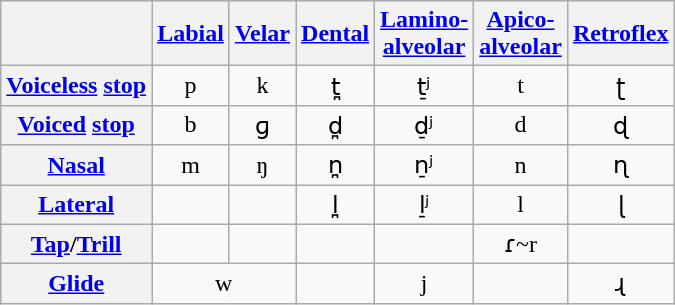<table class="IPA wikitable">
<tr>
<th></th>
<th><a href='#'>Labial</a></th>
<th><a href='#'>Velar</a></th>
<th><a href='#'>Dental</a></th>
<th><a href='#'>Lamino-<br>alveolar</a></th>
<th><a href='#'>Apico-<br>alveolar</a></th>
<th><a href='#'>Retroflex</a></th>
</tr>
<tr style="text-align: center;">
<th><a href='#'>Voiceless</a> <a href='#'>stop</a></th>
<td>p</td>
<td>k</td>
<td>t̪</td>
<td>t̠ʲ</td>
<td>t</td>
<td>ʈ</td>
</tr>
<tr style="text-align: center;">
<th><a href='#'>Voiced</a> <a href='#'>stop</a></th>
<td>b</td>
<td>ɡ</td>
<td>d̪</td>
<td>d̠ʲ</td>
<td>d</td>
<td>ɖ</td>
</tr>
<tr style="text-align: center;">
<th><a href='#'>Nasal</a></th>
<td>m</td>
<td>ŋ</td>
<td>n̪</td>
<td>n̠ʲ</td>
<td>n</td>
<td>ɳ</td>
</tr>
<tr style="text-align: center;">
<th><a href='#'>Lateral</a></th>
<td></td>
<td></td>
<td>l̪</td>
<td>l̠ʲ</td>
<td>l</td>
<td>ɭ</td>
</tr>
<tr style="text-align: center;">
<th><a href='#'>Tap</a>/<a href='#'>Trill</a></th>
<td></td>
<td></td>
<td></td>
<td></td>
<td>ɾ~r</td>
<td></td>
</tr>
<tr style="text-align: center;">
<th><a href='#'>Glide</a></th>
<td colspan="2">w</td>
<td></td>
<td>j</td>
<td></td>
<td>ɻ</td>
</tr>
</table>
